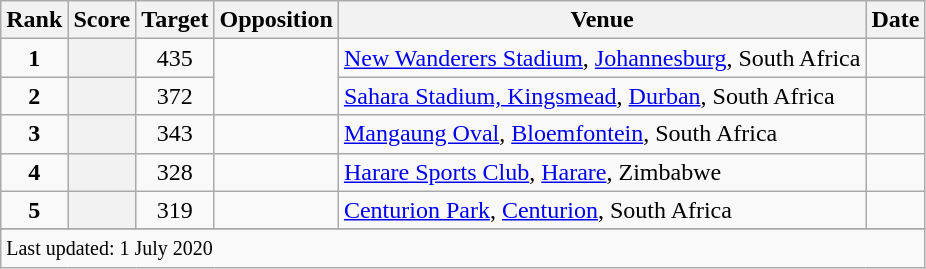<table class="wikitable plainrowheaders sortable">
<tr>
<th scope=col>Rank</th>
<th scope=col>Score</th>
<th scope=col>Target</th>
<th scope=col>Opposition</th>
<th scope=col>Venue</th>
<th scope=col>Date</th>
</tr>
<tr>
<td align=center><strong>1</strong></td>
<th scope=row style=text-align:center;></th>
<td align=center>435</td>
<td rowspan=2></td>
<td><a href='#'>New Wanderers Stadium</a>, <a href='#'>Johannesburg</a>, South Africa</td>
<td></td>
</tr>
<tr>
<td align=center><strong>2</strong></td>
<th scope=row style=text-align:center;></th>
<td align=center>372</td>
<td><a href='#'>Sahara Stadium, Kingsmead</a>, <a href='#'>Durban</a>, South Africa</td>
<td></td>
</tr>
<tr>
<td align=center><strong>3</strong></td>
<th scope=row style=text-align:center;></th>
<td align=center>343</td>
<td></td>
<td><a href='#'>Mangaung Oval</a>, <a href='#'>Bloemfontein</a>, South Africa</td>
<td></td>
</tr>
<tr>
<td align=center><strong>4</strong></td>
<th scope=row style=text-align:center;></th>
<td align=center>328</td>
<td></td>
<td><a href='#'>Harare Sports Club</a>, <a href='#'>Harare</a>, Zimbabwe</td>
<td></td>
</tr>
<tr>
<td align=center><strong>5</strong></td>
<th scope=row style=text-align:center;></th>
<td align=center>319</td>
<td></td>
<td><a href='#'>Centurion Park</a>, <a href='#'>Centurion</a>, South Africa</td>
<td></td>
</tr>
<tr>
</tr>
<tr class=sortbottom>
<td colspan=6><small>Last updated: 1 July 2020</small></td>
</tr>
</table>
